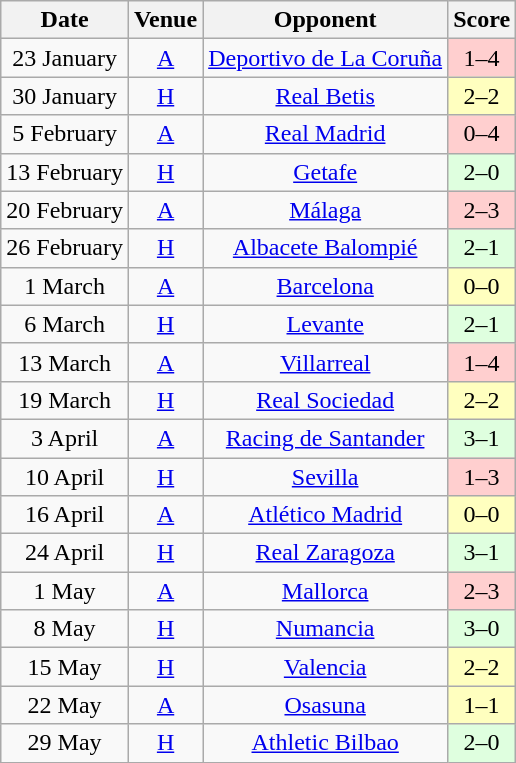<table class="wikitable" style="text-align:center;">
<tr>
<th>Date</th>
<th>Venue</th>
<th>Opponent</th>
<th>Score</th>
</tr>
<tr>
<td>23 January</td>
<td><a href='#'>A</a></td>
<td><a href='#'>Deportivo de La Coruña</a></td>
<td bgcolor="#FFCFCF">1–4</td>
</tr>
<tr>
<td>30 January</td>
<td><a href='#'>H</a></td>
<td><a href='#'>Real Betis</a></td>
<td bgcolor="#FFFFBF">2–2</td>
</tr>
<tr>
<td>5 February</td>
<td><a href='#'>A</a></td>
<td><a href='#'>Real Madrid</a></td>
<td bgcolor="#FFCFCF">0–4</td>
</tr>
<tr>
<td>13 February</td>
<td><a href='#'>H</a></td>
<td><a href='#'>Getafe</a></td>
<td bgcolor="#DFFFDF">2–0</td>
</tr>
<tr>
<td>20 February</td>
<td><a href='#'>A</a></td>
<td><a href='#'>Málaga</a></td>
<td bgcolor="#FFCFCF">2–3</td>
</tr>
<tr>
<td>26 February</td>
<td><a href='#'>H</a></td>
<td><a href='#'>Albacete Balompié</a></td>
<td bgcolor="#DFFFDF">2–1</td>
</tr>
<tr>
<td>1 March</td>
<td><a href='#'>A</a></td>
<td><a href='#'>Barcelona</a></td>
<td bgcolor="#FFFFBF">0–0</td>
</tr>
<tr>
<td>6 March</td>
<td><a href='#'>H</a></td>
<td><a href='#'>Levante</a></td>
<td bgcolor="#DFFFDF">2–1</td>
</tr>
<tr>
<td>13 March</td>
<td><a href='#'>A</a></td>
<td><a href='#'>Villarreal</a></td>
<td bgcolor="#FFCFCF">1–4</td>
</tr>
<tr>
<td>19 March</td>
<td><a href='#'>H</a></td>
<td><a href='#'>Real Sociedad</a></td>
<td bgcolor="#FFFFBF">2–2</td>
</tr>
<tr>
<td>3 April</td>
<td><a href='#'>A</a></td>
<td><a href='#'>Racing de Santander</a></td>
<td bgcolor="#DFFFDF">3–1</td>
</tr>
<tr>
<td>10 April</td>
<td><a href='#'>H</a></td>
<td><a href='#'>Sevilla</a></td>
<td bgcolor="#FFCFCF">1–3</td>
</tr>
<tr>
<td>16 April</td>
<td><a href='#'>A</a></td>
<td><a href='#'>Atlético Madrid</a></td>
<td bgcolor="#FFFFBF">0–0</td>
</tr>
<tr>
<td>24 April</td>
<td><a href='#'>H</a></td>
<td><a href='#'>Real Zaragoza</a></td>
<td bgcolor="#DFFFDF">3–1</td>
</tr>
<tr>
<td>1 May</td>
<td><a href='#'>A</a></td>
<td><a href='#'>Mallorca</a></td>
<td bgcolor="#FFCFCF">2–3</td>
</tr>
<tr>
<td>8 May</td>
<td><a href='#'>H</a></td>
<td><a href='#'>Numancia</a></td>
<td bgcolor="#DFFFDF">3–0</td>
</tr>
<tr>
<td>15 May</td>
<td><a href='#'>H</a></td>
<td><a href='#'>Valencia</a></td>
<td bgcolor="#FFFFBF">2–2</td>
</tr>
<tr>
<td>22 May</td>
<td><a href='#'>A</a></td>
<td><a href='#'>Osasuna</a></td>
<td bgcolor="#FFFFBF">1–1</td>
</tr>
<tr>
<td>29 May</td>
<td><a href='#'>H</a></td>
<td><a href='#'>Athletic Bilbao</a></td>
<td bgcolor="#DFFFDF">2–0</td>
</tr>
</table>
